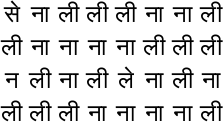<table style="border:0; text-align:center;">
<tr>
<td>से</td>
<td>ना</td>
<td>ली</td>
<td>ली</td>
<td>ली</td>
<td>ना</td>
<td>ना</td>
<td>ली</td>
</tr>
<tr>
<td>ली</td>
<td>ना</td>
<td>ना</td>
<td>ना</td>
<td>ना</td>
<td>ली</td>
<td>ली</td>
<td>ली</td>
</tr>
<tr>
<td>न</td>
<td>ली</td>
<td>ना</td>
<td>ली</td>
<td>ले</td>
<td>ना</td>
<td>ली</td>
<td>ना</td>
</tr>
<tr>
<td>ली</td>
<td>ली</td>
<td>ली</td>
<td>ना</td>
<td>ना</td>
<td>ना</td>
<td>ना</td>
<td>ली</td>
</tr>
</table>
